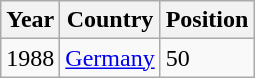<table class="wikitable">
<tr>
<th>Year</th>
<th>Country</th>
<th>Position</th>
</tr>
<tr>
<td>1988</td>
<td><a href='#'>Germany</a></td>
<td>50</td>
</tr>
</table>
